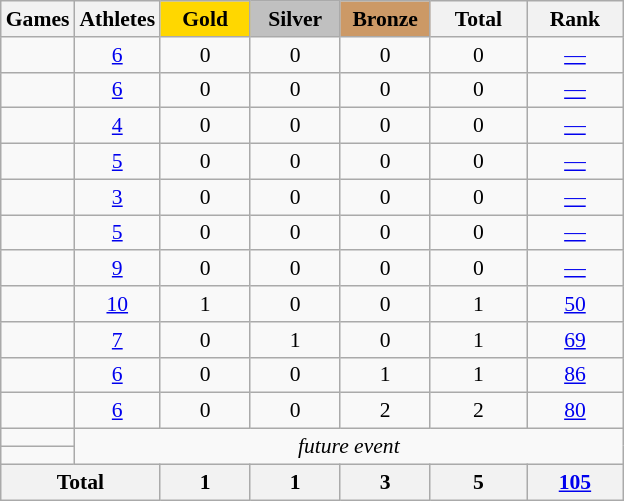<table class="wikitable" style="text-align:center; font-size:90%;">
<tr>
<th>Games</th>
<th>Athletes</th>
<td style="background:gold; width:3.7em; font-weight:bold;">Gold</td>
<td style="background:silver; width:3.7em; font-weight:bold;">Silver</td>
<td style="background:#cc9966; width:3.7em; font-weight:bold;">Bronze</td>
<th style="width:4em; font-weight:bold;">Total</th>
<th style="width:4em; font-weight:bold;">Rank</th>
</tr>
<tr>
<td align=left></td>
<td><a href='#'>6</a></td>
<td>0</td>
<td>0</td>
<td>0</td>
<td>0</td>
<td><a href='#'>—</a></td>
</tr>
<tr>
<td align=left></td>
<td><a href='#'>6</a></td>
<td>0</td>
<td>0</td>
<td>0</td>
<td>0</td>
<td><a href='#'>—</a></td>
</tr>
<tr>
<td align=left></td>
<td><a href='#'>4</a></td>
<td>0</td>
<td>0</td>
<td>0</td>
<td>0</td>
<td><a href='#'>—</a></td>
</tr>
<tr>
<td align=left></td>
<td><a href='#'>5</a></td>
<td>0</td>
<td>0</td>
<td>0</td>
<td>0</td>
<td><a href='#'>—</a></td>
</tr>
<tr>
<td align=left></td>
<td><a href='#'>3</a></td>
<td>0</td>
<td>0</td>
<td>0</td>
<td>0</td>
<td><a href='#'>—</a></td>
</tr>
<tr>
<td align=left></td>
<td><a href='#'>5</a></td>
<td>0</td>
<td>0</td>
<td>0</td>
<td>0</td>
<td><a href='#'>—</a></td>
</tr>
<tr>
<td align=left></td>
<td><a href='#'>9</a></td>
<td>0</td>
<td>0</td>
<td>0</td>
<td>0</td>
<td><a href='#'>—</a></td>
</tr>
<tr>
<td align=left></td>
<td><a href='#'>10</a></td>
<td>1</td>
<td>0</td>
<td>0</td>
<td>1</td>
<td><a href='#'>50</a></td>
</tr>
<tr>
<td align=left></td>
<td><a href='#'>7</a></td>
<td>0</td>
<td>1</td>
<td>0</td>
<td>1</td>
<td><a href='#'>69</a></td>
</tr>
<tr>
<td align=left></td>
<td><a href='#'>6</a></td>
<td>0</td>
<td>0</td>
<td>1</td>
<td>1</td>
<td><a href='#'>86</a></td>
</tr>
<tr>
<td align=left></td>
<td><a href='#'>6</a></td>
<td>0</td>
<td>0</td>
<td>2</td>
<td>2</td>
<td><a href='#'>80</a></td>
</tr>
<tr>
<td align=left></td>
<td colspan=6; rowspan=2><em>future event</em></td>
</tr>
<tr>
<td align=left></td>
</tr>
<tr>
<th colspan=2>Total</th>
<th>1</th>
<th>1</th>
<th>3</th>
<th>5</th>
<th><a href='#'>105</a></th>
</tr>
</table>
